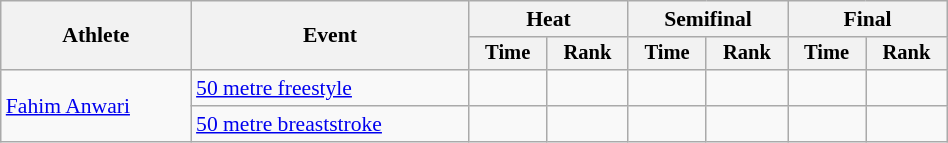<table class="wikitable" style="text-align:center; font-size:90%; width:50%;">
<tr>
<th rowspan="2">Athlete</th>
<th rowspan="2">Event</th>
<th colspan="2">Heat</th>
<th colspan="2">Semifinal</th>
<th colspan="2">Final</th>
</tr>
<tr style="font-size:95%">
<th>Time</th>
<th>Rank</th>
<th>Time</th>
<th>Rank</th>
<th>Time</th>
<th>Rank</th>
</tr>
<tr>
<td align=left rowspan=2><a href='#'>Fahim Anwari</a></td>
<td align=left><a href='#'>50 metre freestyle</a></td>
<td></td>
<td></td>
<td></td>
<td></td>
<td></td>
<td></td>
</tr>
<tr>
<td align=left><a href='#'>50 metre breaststroke</a></td>
<td></td>
<td></td>
<td></td>
<td></td>
<td></td>
<td></td>
</tr>
</table>
